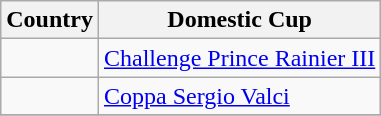<table class="wikitable">
<tr>
<th>Country</th>
<th>Domestic Cup</th>
</tr>
<tr>
<td></td>
<td><a href='#'>Challenge Prince Rainier III</a></td>
</tr>
<tr>
<td></td>
<td><a href='#'>Coppa Sergio Valci</a></td>
</tr>
<tr>
</tr>
</table>
